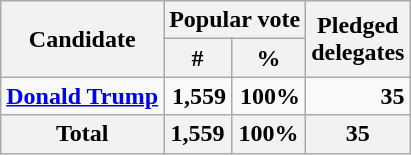<table class="wikitable" style="text-align:right;">
<tr>
<th rowspan="2">Candidate</th>
<th colspan="2">Popular vote</th>
<th rowspan="2">Pledged<br>delegates</th>
</tr>
<tr>
<th>#</th>
<th>%</th>
</tr>
<tr>
<td style="text-align:left;" data-sort-name="Biden, Joe"><strong><a href='#'>Donald Trump</a></strong></td>
<td><strong>1,559</strong></td>
<td><strong>100%</strong></td>
<td><strong>35</strong></td>
</tr>
<tr>
<th>Total</th>
<th>1,559</th>
<th>100%</th>
<th>35</th>
</tr>
</table>
